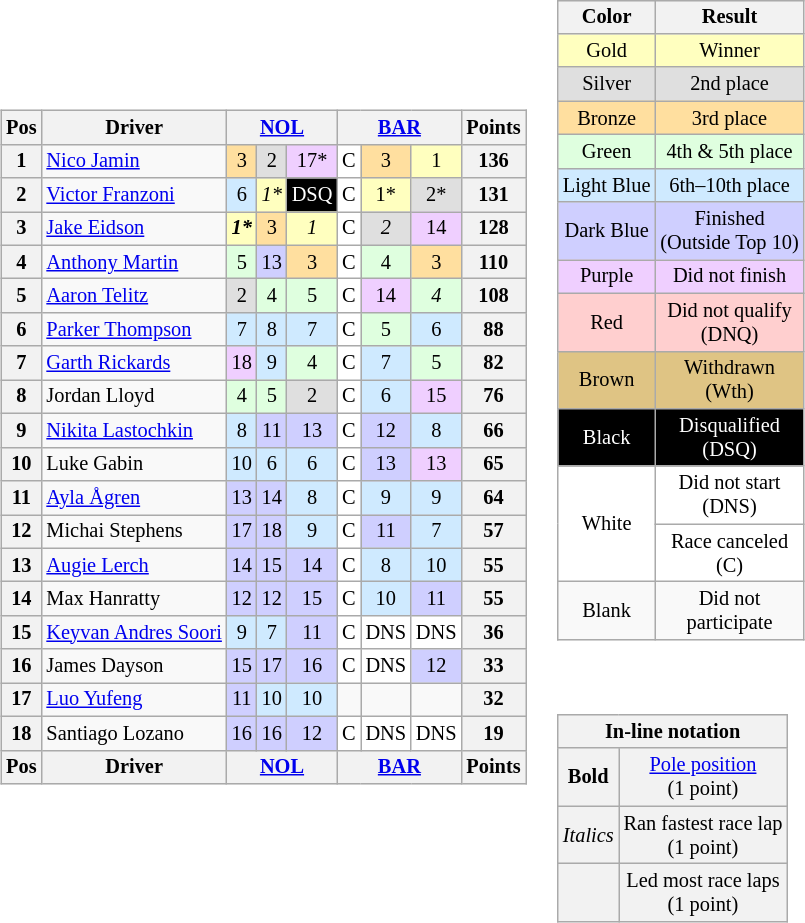<table>
<tr>
<td><br><table class="wikitable" style="font-size:85%; text-align:center">
<tr valign="top">
<th valign="middle">Pos</th>
<th valign="middle">Driver</th>
<th colspan=3><a href='#'>NOL</a></th>
<th colspan=3><a href='#'>BAR</a></th>
<th valign="middle">Points</th>
</tr>
<tr>
<th>1</th>
<td align=left> <a href='#'>Nico Jamin</a></td>
<td style="background:#FFDF9F;">3</td>
<td style="background:#DFDFDF;">2</td>
<td style="background:#EFCFFF;">17*</td>
<td style="background:#FFFFFF;">C</td>
<td style="background:#FFDF9F;">3</td>
<td style="background:#FFFFBF;">1</td>
<th>136</th>
</tr>
<tr>
<th>2</th>
<td align=left> <a href='#'>Victor Franzoni</a></td>
<td style="background:#CFEAFF;">6</td>
<td style="background:#FFFFBF;"><em>1*</em></td>
<td style="background:#000000; color:white;">DSQ</td>
<td style="background:#FFFFFF;">C</td>
<td style="background:#FFFFBF;">1*</td>
<td style="background:#DFDFDF;">2*</td>
<th>131</th>
</tr>
<tr>
<th>3</th>
<td align=left> <a href='#'>Jake Eidson</a></td>
<td style="background:#FFFFBF;"><strong><em>1*</em></strong></td>
<td style="background:#FFDF9F;">3</td>
<td style="background:#FFFFBF;"><em>1</em></td>
<td style="background:#FFFFFF;">C</td>
<td style="background:#DFDFDF;"><em>2</em></td>
<td style="background:#EFCFFF;">14</td>
<th>128</th>
</tr>
<tr>
<th>4</th>
<td align=left> <a href='#'>Anthony Martin</a></td>
<td style="background:#DFFFDF;">5</td>
<td style="background:#CFCFFF;">13</td>
<td style="background:#FFDF9F;">3</td>
<td style="background:#FFFFFF;">C</td>
<td style="background:#DFFFDF;">4</td>
<td style="background:#FFDF9F;">3</td>
<th>110</th>
</tr>
<tr>
<th>5</th>
<td align=left> <a href='#'>Aaron Telitz</a></td>
<td style="background:#DFDFDF;">2</td>
<td style="background:#DFFFDF;">4</td>
<td style="background:#DFFFDF;">5</td>
<td style="background:#FFFFFF;">C</td>
<td style="background:#EFCFFF;">14</td>
<td style="background:#DFFFDF;"><em>4</em></td>
<th>108</th>
</tr>
<tr>
<th>6</th>
<td align=left> <a href='#'>Parker Thompson</a></td>
<td style="background:#CFEAFF;">7</td>
<td style="background:#CFEAFF;">8</td>
<td style="background:#CFEAFF;">7</td>
<td style="background:#FFFFFF;">C</td>
<td style="background:#DFFFDF;">5</td>
<td style="background:#CFEAFF;">6</td>
<th>88</th>
</tr>
<tr>
<th>7</th>
<td align=left> <a href='#'>Garth Rickards</a></td>
<td style="background:#EFCFFF;">18</td>
<td style="background:#CFEAFF;">9</td>
<td style="background:#DFFFDF;">4</td>
<td style="background:#FFFFFF;">C</td>
<td style="background:#CFEAFF;">7</td>
<td style="background:#DFFFDF;">5</td>
<th>82</th>
</tr>
<tr>
<th>8</th>
<td align=left> Jordan Lloyd</td>
<td style="background:#DFFFDF;">4</td>
<td style="background:#DFFFDF;">5</td>
<td style="background:#DFDFDF;">2</td>
<td style="background:#FFFFFF;">C</td>
<td style="background:#CFEAFF;">6</td>
<td style="background:#EFCFFF;">15</td>
<th>76</th>
</tr>
<tr>
<th>9</th>
<td align=left> <a href='#'>Nikita Lastochkin</a></td>
<td style="background:#CFEAFF;">8</td>
<td style="background:#CFCFFF;">11</td>
<td style="background:#CFCFFF;">13</td>
<td style="background:#FFFFFF;">C</td>
<td style="background:#CFCFFF;">12</td>
<td style="background:#CFEAFF;">8</td>
<th>66</th>
</tr>
<tr>
<th>10</th>
<td align=left> Luke Gabin</td>
<td style="background:#CFEAFF;">10</td>
<td style="background:#CFEAFF;">6</td>
<td style="background:#CFEAFF;">6</td>
<td style="background:#FFFFFF;">C</td>
<td style="background:#CFCFFF;">13</td>
<td style="background:#EFCFFF;">13</td>
<th>65</th>
</tr>
<tr>
<th>11</th>
<td align=left> <a href='#'>Ayla Ågren</a></td>
<td style="background:#CFCFFF;">13</td>
<td style="background:#CFCFFF;">14</td>
<td style="background:#CFEAFF;">8</td>
<td style="background:#FFFFFF;">C</td>
<td style="background:#CFEAFF;">9</td>
<td style="background:#CFEAFF;">9</td>
<th>64</th>
</tr>
<tr>
<th>12</th>
<td align=left> Michai Stephens</td>
<td style="background:#CFCFFF;">17</td>
<td style="background:#CFCFFF;">18</td>
<td style="background:#CFEAFF;">9</td>
<td style="background:#FFFFFF;">C</td>
<td style="background:#CFCFFF;">11</td>
<td style="background:#CFEAFF;">7</td>
<th>57</th>
</tr>
<tr>
<th>13</th>
<td align=left> <a href='#'>Augie Lerch</a></td>
<td style="background:#CFCFFF;">14</td>
<td style="background:#CFCFFF;">15</td>
<td style="background:#CFCFFF;">14</td>
<td style="background:#FFFFFF;">C</td>
<td style="background:#CFEAFF;">8</td>
<td style="background:#CFEAFF;">10</td>
<th>55</th>
</tr>
<tr>
<th>14</th>
<td align=left> Max Hanratty</td>
<td style="background:#CFCFFF;">12</td>
<td style="background:#CFCFFF;">12</td>
<td style="background:#CFCFFF;">15</td>
<td style="background:#FFFFFF;">C</td>
<td style="background:#CFEAFF;">10</td>
<td style="background:#CFCFFF;">11</td>
<th>55</th>
</tr>
<tr>
<th>15</th>
<td align=left> <a href='#'>Keyvan Andres Soori</a></td>
<td style="background:#CFEAFF;">9</td>
<td style="background:#CFEAFF;">7</td>
<td style="background:#CFCFFF;">11</td>
<td style="background:#FFFFFF;">C</td>
<td style="background:#FFFFFF;">DNS</td>
<td style="background:#FFFFFF;">DNS</td>
<th>36</th>
</tr>
<tr>
<th>16</th>
<td align=left> James Dayson</td>
<td style="background:#CFCFFF;">15</td>
<td style="background:#CFCFFF;">17</td>
<td style="background:#CFCFFF;">16</td>
<td style="background:#FFFFFF;">C</td>
<td style="background:#FFFFFF;">DNS</td>
<td style="background:#CFCFFF;">12</td>
<th>33</th>
</tr>
<tr>
<th>17</th>
<td align=left> <a href='#'>Luo Yufeng</a></td>
<td style="background:#CFCFFF;">11</td>
<td style="background:#CFEAFF;">10</td>
<td style="background:#CFEAFF;">10</td>
<td></td>
<td></td>
<td></td>
<th>32</th>
</tr>
<tr>
<th>18</th>
<td align=left> Santiago Lozano</td>
<td style="background:#CFCFFF;">16</td>
<td style="background:#CFCFFF;">16</td>
<td style="background:#CFCFFF;">12</td>
<td style="background:#FFFFFF;">C</td>
<td style="background:#FFFFFF;">DNS</td>
<td style="background:#FFFFFF;">DNS</td>
<th>19</th>
</tr>
<tr valign="top">
<th valign="middle">Pos</th>
<th valign="middle">Driver</th>
<th colspan=3><a href='#'>NOL</a></th>
<th colspan=3><a href='#'>BAR</a></th>
<th valign="middle">Points</th>
</tr>
</table>
</td>
<td valign="top"><br><table>
<tr>
<td><br><table style="margin-right:0; font-size:85%; text-align:center;" class="wikitable">
<tr>
<th>Color</th>
<th>Result</th>
</tr>
<tr style="background:#FFFFBF;">
<td>Gold</td>
<td>Winner</td>
</tr>
<tr style="background:#DFDFDF;">
<td>Silver</td>
<td>2nd place</td>
</tr>
<tr style="background:#FFDF9F;">
<td>Bronze</td>
<td>3rd place</td>
</tr>
<tr style="background:#DFFFDF;">
<td>Green</td>
<td>4th & 5th place</td>
</tr>
<tr style="background:#CFEAFF;">
<td>Light Blue</td>
<td>6th–10th place</td>
</tr>
<tr style="background:#CFCFFF;">
<td>Dark Blue</td>
<td>Finished<br>(Outside Top 10)</td>
</tr>
<tr style="background:#EFCFFF;">
<td>Purple</td>
<td>Did not finish</td>
</tr>
<tr style="background:#FFCFCF;">
<td>Red</td>
<td>Did not qualify<br>(DNQ)</td>
</tr>
<tr style="background:#DFC484;">
<td>Brown</td>
<td>Withdrawn<br>(Wth)</td>
</tr>
<tr style="background:#000000; color:white;">
<td>Black</td>
<td>Disqualified<br>(DSQ)</td>
</tr>
<tr style="background:#FFFFFF;">
<td rowspan=2>White</td>
<td>Did not start<br>(DNS)</td>
</tr>
<tr style="background:#FFFFFF;">
<td>Race canceled<br>(C)</td>
</tr>
<tr>
<td>Blank</td>
<td>Did not<br>participate</td>
</tr>
</table>
</td>
</tr>
<tr>
<td><br><table style="margin-right:0; font-size:85%; text-align:center;" class="wikitable">
<tr>
<td style="background:#F2F2F2;" align=center colspan=2><strong>In-line notation</strong></td>
</tr>
<tr>
<td style="background:#F2F2F2;" align=center><strong>Bold</strong></td>
<td style="background:#F2F2F2;" align=center><a href='#'>Pole position</a><br>(1 point)</td>
</tr>
<tr>
<td style="background:#F2F2F2;" align=center><em>Italics</em></td>
<td style="background:#F2F2F2;" align=center>Ran fastest race lap<br>(1 point)</td>
</tr>
<tr>
<td style="background:#F2F2F2;" align=center></td>
<td style="background:#F2F2F2;" align=center>Led most race laps<br>(1 point)</td>
</tr>
</table>
</td>
</tr>
</table>
</td>
</tr>
</table>
